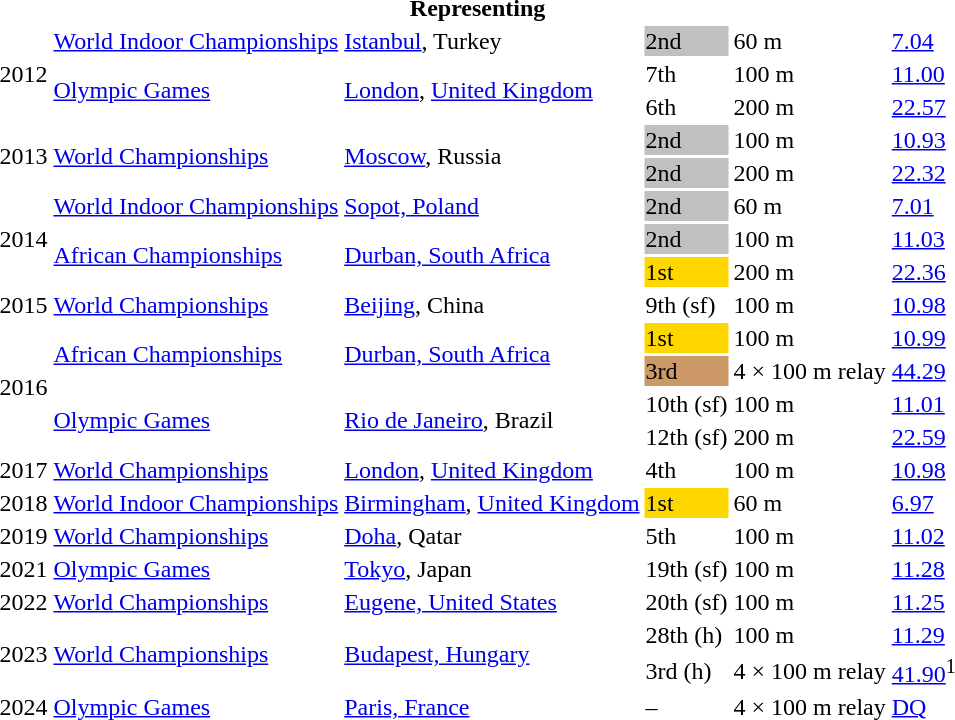<table>
<tr>
<th colspan="6">Representing </th>
</tr>
<tr>
<td rowspan = "3">2012</td>
<td><a href='#'>World Indoor Championships</a></td>
<td><a href='#'>Istanbul</a>, Turkey</td>
<td bgcolor="silver">2nd</td>
<td>60 m</td>
<td><a href='#'>7.04</a></td>
</tr>
<tr>
<td rowspan = "2"><a href='#'>Olympic Games</a></td>
<td rowspan = "2"><a href='#'>London</a>, <a href='#'>United Kingdom</a></td>
<td>7th</td>
<td>100 m</td>
<td><a href='#'>11.00</a></td>
</tr>
<tr>
<td>6th</td>
<td>200 m</td>
<td><a href='#'>22.57</a></td>
</tr>
<tr>
<td rowspan=2>2013</td>
<td rowspan=2><a href='#'>World Championships</a></td>
<td rowspan=2><a href='#'>Moscow</a>, Russia</td>
<td bgcolor="silver">2nd</td>
<td>100 m</td>
<td><a href='#'>10.93</a></td>
</tr>
<tr>
<td bgcolor="silver">2nd</td>
<td>200 m</td>
<td><a href='#'>22.32</a></td>
</tr>
<tr>
<td rowspan=3>2014</td>
<td><a href='#'>World Indoor Championships</a></td>
<td><a href='#'>Sopot, Poland</a></td>
<td bgcolor="silver">2nd</td>
<td>60 m</td>
<td><a href='#'>7.01</a></td>
</tr>
<tr>
<td rowspan=2><a href='#'>African Championships</a></td>
<td rowspan=2><a href='#'>Durban, South Africa</a></td>
<td bgcolor=silver>2nd</td>
<td>100 m</td>
<td><a href='#'>11.03</a></td>
</tr>
<tr>
<td bgcolor=gold>1st</td>
<td>200 m</td>
<td><a href='#'>22.36</a></td>
</tr>
<tr>
<td>2015</td>
<td><a href='#'>World Championships</a></td>
<td><a href='#'>Beijing</a>, China</td>
<td>9th (sf)</td>
<td>100 m</td>
<td><a href='#'>10.98</a></td>
</tr>
<tr>
<td rowspan=4>2016</td>
<td rowspan=2><a href='#'>African Championships</a></td>
<td rowspan=2><a href='#'>Durban, South Africa</a></td>
<td bgcolor=gold>1st</td>
<td>100 m</td>
<td><a href='#'>10.99</a></td>
</tr>
<tr>
<td bgcolor=cc9966>3rd</td>
<td>4 × 100 m relay</td>
<td><a href='#'>44.29</a></td>
</tr>
<tr>
<td rowspan=2><a href='#'>Olympic Games</a></td>
<td rowspan=2><a href='#'>Rio de Janeiro</a>, Brazil</td>
<td>10th (sf)</td>
<td>100 m</td>
<td><a href='#'>11.01</a></td>
</tr>
<tr>
<td>12th (sf)</td>
<td>200 m</td>
<td><a href='#'>22.59</a></td>
</tr>
<tr>
<td>2017</td>
<td><a href='#'>World Championships</a></td>
<td><a href='#'>London</a>, <a href='#'>United Kingdom</a></td>
<td>4th</td>
<td>100 m</td>
<td><a href='#'>10.98</a></td>
</tr>
<tr>
<td>2018</td>
<td><a href='#'>World Indoor Championships</a></td>
<td><a href='#'>Birmingham</a>, <a href='#'>United Kingdom</a></td>
<td bgcolor="gold">1st</td>
<td>60 m</td>
<td><a href='#'>6.97</a></td>
</tr>
<tr>
<td>2019</td>
<td><a href='#'>World Championships</a></td>
<td><a href='#'>Doha</a>, Qatar</td>
<td>5th</td>
<td>100 m</td>
<td><a href='#'>11.02</a></td>
</tr>
<tr>
<td>2021</td>
<td><a href='#'>Olympic Games</a></td>
<td><a href='#'>Tokyo</a>, Japan</td>
<td>19th (sf)</td>
<td>100 m</td>
<td><a href='#'>11.28</a></td>
</tr>
<tr>
<td>2022</td>
<td><a href='#'>World Championships</a></td>
<td><a href='#'>Eugene, United States</a></td>
<td>20th (sf)</td>
<td>100 m</td>
<td><a href='#'>11.25</a></td>
</tr>
<tr>
<td rowspan=2>2023</td>
<td rowspan=2><a href='#'>World Championships</a></td>
<td rowspan=2><a href='#'>Budapest, Hungary</a></td>
<td>28th (h)</td>
<td>100 m</td>
<td><a href='#'>11.29</a></td>
</tr>
<tr>
<td>3rd (h)</td>
<td>4 × 100 m relay</td>
<td><a href='#'>41.90</a><sup>1</sup></td>
</tr>
<tr>
<td>2024</td>
<td><a href='#'>Olympic Games</a></td>
<td><a href='#'>Paris, France</a></td>
<td>–</td>
<td>4 × 100 m relay</td>
<td><a href='#'>DQ</a></td>
</tr>
</table>
